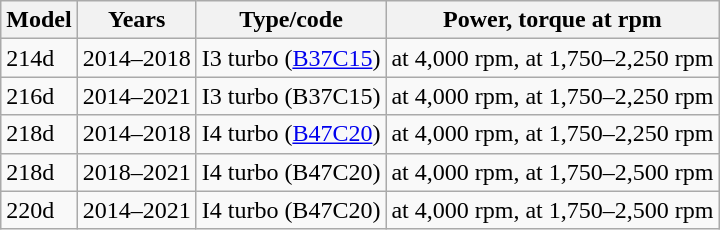<table class="wikitable sortable collapsible">
<tr>
<th>Model</th>
<th>Years</th>
<th>Type/code</th>
<th>Power, torque at rpm</th>
</tr>
<tr>
<td>214d</td>
<td>2014–2018</td>
<td> I3 turbo (<a href='#'>B37C15</a>)</td>
<td> at 4,000 rpm,  at 1,750–2,250 rpm</td>
</tr>
<tr>
<td>216d</td>
<td>2014–2021</td>
<td> I3 turbo (B37C15)</td>
<td> at 4,000 rpm,  at 1,750–2,250 rpm</td>
</tr>
<tr>
<td>218d</td>
<td>2014–2018</td>
<td> I4 turbo (<a href='#'>B47C20</a>)</td>
<td> at 4,000 rpm,  at 1,750–2,250 rpm</td>
</tr>
<tr>
<td>218d</td>
<td>2018–2021</td>
<td> I4 turbo (B47C20)</td>
<td> at 4,000 rpm,  at 1,750–2,500 rpm</td>
</tr>
<tr>
<td>220d</td>
<td>2014–2021</td>
<td> I4 turbo (B47C20)</td>
<td> at 4,000 rpm,  at 1,750–2,500 rpm</td>
</tr>
</table>
